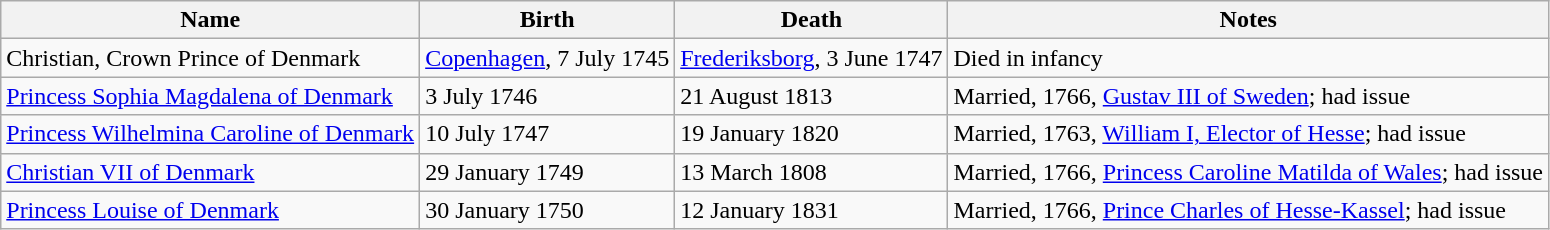<table class="wikitable">
<tr>
<th>Name</th>
<th>Birth</th>
<th>Death</th>
<th>Notes</th>
</tr>
<tr>
<td>Christian, Crown Prince of Denmark</td>
<td><a href='#'>Copenhagen</a>, 7 July 1745</td>
<td><a href='#'>Frederiksborg</a>, 3 June 1747</td>
<td>Died in infancy</td>
</tr>
<tr>
<td><a href='#'>Princess Sophia Magdalena of Denmark</a></td>
<td>3 July 1746</td>
<td>21 August 1813</td>
<td>Married, 1766, <a href='#'>Gustav III of Sweden</a>; had issue</td>
</tr>
<tr>
<td><a href='#'>Princess Wilhelmina Caroline of Denmark</a></td>
<td>10 July 1747</td>
<td>19 January 1820</td>
<td>Married, 1763, <a href='#'>William I, Elector of Hesse</a>; had issue</td>
</tr>
<tr>
<td><a href='#'>Christian VII of Denmark</a></td>
<td>29 January 1749</td>
<td>13 March 1808</td>
<td>Married, 1766, <a href='#'>Princess Caroline Matilda of Wales</a>; had issue</td>
</tr>
<tr>
<td><a href='#'>Princess Louise of Denmark</a></td>
<td>30 January 1750</td>
<td>12 January 1831</td>
<td>Married, 1766, <a href='#'>Prince Charles of Hesse-Kassel</a>; had issue</td>
</tr>
</table>
